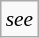<table class="wikitable floatright" style="font-size:89%">
<tr>
<td><em>see </em></td>
</tr>
</table>
